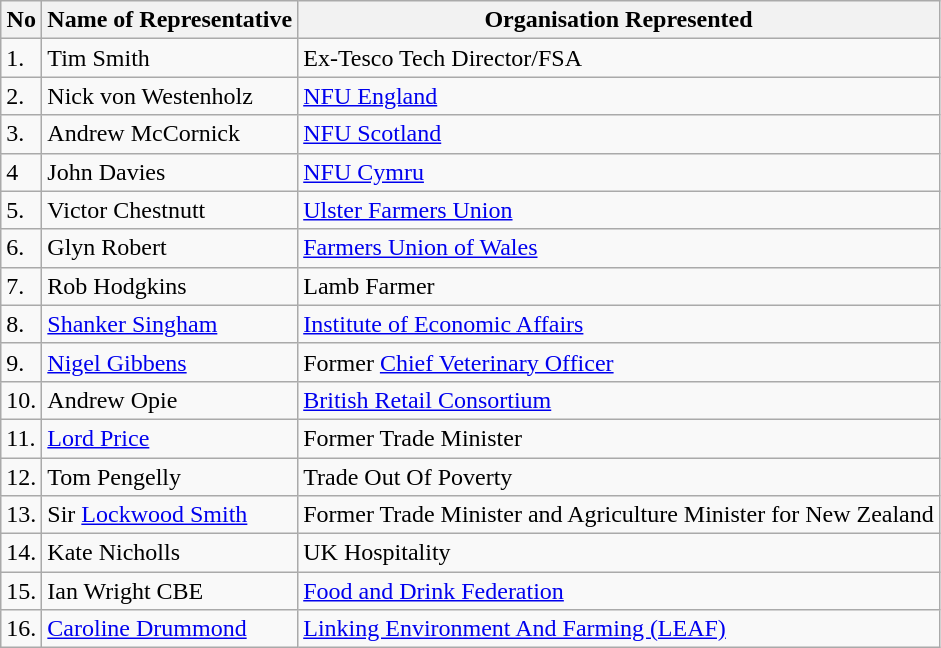<table class="wikitable">
<tr>
<th>No</th>
<th>Name of Representative</th>
<th>Organisation Represented</th>
</tr>
<tr>
<td>1.</td>
<td>Tim Smith</td>
<td>Ex-Tesco Tech Director/FSA</td>
</tr>
<tr>
<td>2.</td>
<td>Nick von Westenholz</td>
<td><a href='#'>NFU England</a></td>
</tr>
<tr>
<td>3.</td>
<td>Andrew McCornick</td>
<td><a href='#'>NFU Scotland</a></td>
</tr>
<tr>
<td>4</td>
<td>John Davies</td>
<td><a href='#'>NFU Cymru</a></td>
</tr>
<tr>
<td>5.</td>
<td>Victor Chestnutt</td>
<td><a href='#'>Ulster Farmers Union</a></td>
</tr>
<tr>
<td>6.</td>
<td>Glyn Robert</td>
<td><a href='#'>Farmers Union of Wales</a></td>
</tr>
<tr>
<td>7.</td>
<td>Rob Hodgkins</td>
<td>Lamb Farmer</td>
</tr>
<tr>
<td>8.</td>
<td><a href='#'>Shanker Singham</a></td>
<td><a href='#'>Institute of Economic Affairs</a></td>
</tr>
<tr>
<td>9.</td>
<td><a href='#'>Nigel Gibbens</a></td>
<td>Former <a href='#'>Chief Veterinary Officer</a></td>
</tr>
<tr>
<td>10.</td>
<td>Andrew Opie</td>
<td><a href='#'>British Retail Consortium</a></td>
</tr>
<tr>
<td>11.</td>
<td><a href='#'>Lord Price</a></td>
<td>Former Trade Minister</td>
</tr>
<tr>
<td>12.</td>
<td>Tom Pengelly</td>
<td>Trade Out Of Poverty</td>
</tr>
<tr>
<td>13.</td>
<td>Sir <a href='#'>Lockwood Smith</a></td>
<td>Former Trade Minister and Agriculture Minister for New Zealand</td>
</tr>
<tr>
<td>14.</td>
<td>Kate Nicholls</td>
<td>UK Hospitality</td>
</tr>
<tr>
<td>15.</td>
<td>Ian Wright CBE</td>
<td><a href='#'>Food and Drink Federation</a></td>
</tr>
<tr>
<td>16.</td>
<td><a href='#'>Caroline Drummond</a></td>
<td><a href='#'>Linking Environment And Farming (LEAF)</a></td>
</tr>
</table>
